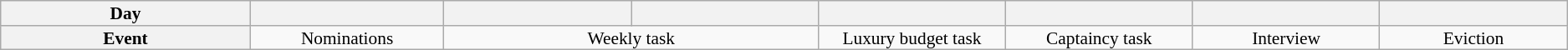<table class="wikitable" style="text-align:center; font-size:89%; line-height:13px;">
<tr>
<th style="width: 8%;">Day</th>
<th style="width: 6%;"></th>
<th style="width: 6%;"></th>
<th style="width: 6%;"></th>
<th style="width: 6%;"></th>
<th style="width: 6%;"></th>
<th style="width: 6%;"></th>
<th style="width: 6%;"></th>
</tr>
<tr>
<th>Event</th>
<td>Nominations</td>
<td colspan="2">Weekly task</td>
<td>Luxury budget task</td>
<td>Captaincy task</td>
<td>Interview</td>
<td>Eviction</td>
</tr>
</table>
